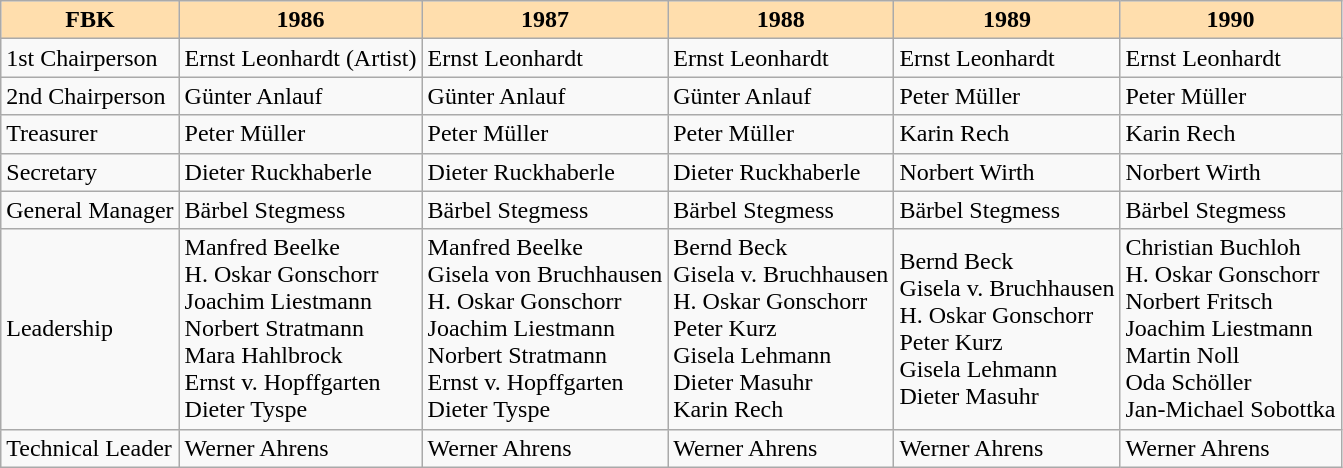<table class="wikitable sortable mw-datatable" style="text-align:left;">
<tr>
<th style="background-color: #ffdead;">FBK</th>
<th style="background-color: #ffdead;">1986</th>
<th style="background-color: #ffdead;">1987</th>
<th style="background-color: #ffdead;">1988</th>
<th style="background-color: #ffdead;">1989</th>
<th style="background-color: #ffdead;">1990</th>
</tr>
<tr>
<td>1st Chairperson</td>
<td>Ernst Leonhardt (Artist)</td>
<td>Ernst Leonhardt</td>
<td>Ernst Leonhardt</td>
<td>Ernst Leonhardt</td>
<td>Ernst Leonhardt</td>
</tr>
<tr>
<td>2nd Chairperson</td>
<td>Günter Anlauf</td>
<td>Günter Anlauf</td>
<td>Günter Anlauf</td>
<td>Peter Müller</td>
<td>Peter Müller</td>
</tr>
<tr>
<td>Treasurer</td>
<td>Peter Müller</td>
<td>Peter Müller</td>
<td>Peter Müller</td>
<td>Karin Rech</td>
<td>Karin Rech</td>
</tr>
<tr>
<td>Secretary</td>
<td>Dieter Ruckhaberle</td>
<td>Dieter Ruckhaberle</td>
<td>Dieter Ruckhaberle</td>
<td>Norbert Wirth</td>
<td>Norbert Wirth</td>
</tr>
<tr>
<td>General Manager</td>
<td>Bärbel Stegmess</td>
<td>Bärbel Stegmess</td>
<td>Bärbel Stegmess</td>
<td>Bärbel Stegmess</td>
<td>Bärbel Stegmess</td>
</tr>
<tr>
<td>Leadership</td>
<td>Manfred Beelke<br>H. Oskar Gonschorr<br>Joachim Liestmann<br>Norbert Stratmann<br>Mara Hahlbrock<br>Ernst v. Hopffgarten<br>Dieter Tyspe</td>
<td>Manfred Beelke<br>Gisela von Bruchhausen<br>H. Oskar Gonschorr<br>Joachim Liestmann<br>Norbert Stratmann<br>Ernst v. Hopffgarten<br>Dieter Tyspe</td>
<td>Bernd Beck<br>Gisela v. Bruchhausen<br>H. Oskar Gonschorr<br>Peter Kurz<br>Gisela Lehmann<br>Dieter Masuhr<br>Karin Rech</td>
<td>Bernd Beck<br>Gisela v. Bruchhausen<br>H. Oskar Gonschorr<br>Peter Kurz<br>Gisela Lehmann<br>Dieter Masuhr</td>
<td>Christian Buchloh<br>H. Oskar Gonschorr<br>Norbert Fritsch<br>Joachim Liestmann<br>Martin Noll<br>Oda Schöller<br>Jan-Michael Sobottka</td>
</tr>
<tr>
<td>Technical Leader</td>
<td>Werner Ahrens</td>
<td>Werner Ahrens</td>
<td>Werner Ahrens</td>
<td>Werner Ahrens</td>
<td>Werner Ahrens</td>
</tr>
</table>
